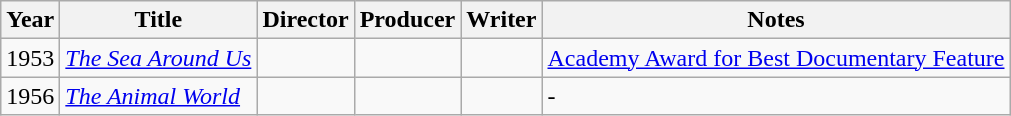<table class="wikitable">
<tr>
<th>Year</th>
<th>Title</th>
<th>Director</th>
<th>Producer</th>
<th>Writer</th>
<th>Notes</th>
</tr>
<tr>
<td>1953</td>
<td><em><a href='#'>The Sea Around Us</a></em></td>
<td></td>
<td></td>
<td></td>
<td><a href='#'>Academy Award for Best Documentary Feature</a></td>
</tr>
<tr>
<td>1956</td>
<td><em><a href='#'>The Animal World</a></em></td>
<td></td>
<td></td>
<td></td>
<td>-</td>
</tr>
</table>
